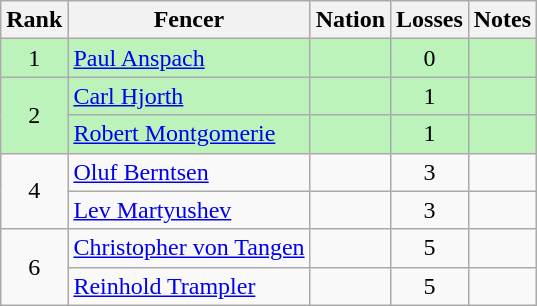<table class="wikitable sortable" style="text-align:center">
<tr>
<th>Rank</th>
<th>Fencer</th>
<th>Nation</th>
<th>Losses</th>
<th>Notes</th>
</tr>
<tr bgcolor=bbf3bb>
<td>1</td>
<td align=left><a href='#'>Paul Anspach</a></td>
<td align=left></td>
<td>0</td>
<td></td>
</tr>
<tr bgcolor=bbf3bb>
<td rowspan=2>2</td>
<td align=left><a href='#'>Carl Hjorth</a></td>
<td align=left></td>
<td>1</td>
<td></td>
</tr>
<tr bgcolor=bbf3bb>
<td align=left><a href='#'>Robert Montgomerie</a></td>
<td align=left></td>
<td>1</td>
<td></td>
</tr>
<tr>
<td rowspan=2>4</td>
<td align=left><a href='#'>Oluf Berntsen</a></td>
<td align=left></td>
<td>3</td>
<td></td>
</tr>
<tr>
<td align=left><a href='#'>Lev Martyushev</a></td>
<td align=left></td>
<td>3</td>
<td></td>
</tr>
<tr>
<td rowspan=2>6</td>
<td align=left><a href='#'>Christopher von Tangen</a></td>
<td align=left></td>
<td>5</td>
<td></td>
</tr>
<tr>
<td align=left><a href='#'>Reinhold Trampler</a></td>
<td align=left></td>
<td>5</td>
<td></td>
</tr>
</table>
